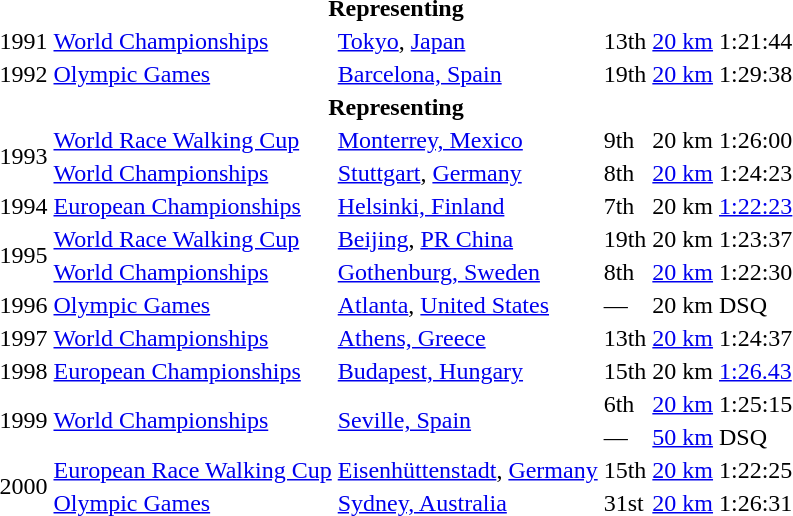<table>
<tr>
<th colspan="6">Representing </th>
</tr>
<tr>
<td>1991</td>
<td><a href='#'>World Championships</a></td>
<td><a href='#'>Tokyo</a>, <a href='#'>Japan</a></td>
<td>13th</td>
<td><a href='#'>20 km</a></td>
<td>1:21:44</td>
</tr>
<tr>
<td>1992</td>
<td><a href='#'>Olympic Games</a></td>
<td><a href='#'>Barcelona, Spain</a></td>
<td>19th</td>
<td><a href='#'>20 km</a></td>
<td>1:29:38</td>
</tr>
<tr>
<th colspan="6">Representing </th>
</tr>
<tr>
<td rowspan=2>1993</td>
<td><a href='#'>World Race Walking Cup</a></td>
<td><a href='#'>Monterrey, Mexico</a></td>
<td>9th</td>
<td>20 km</td>
<td>1:26:00</td>
</tr>
<tr>
<td><a href='#'>World Championships</a></td>
<td><a href='#'>Stuttgart</a>, <a href='#'>Germany</a></td>
<td>8th</td>
<td><a href='#'>20 km</a></td>
<td>1:24:23</td>
</tr>
<tr>
<td>1994</td>
<td><a href='#'>European Championships</a></td>
<td><a href='#'>Helsinki, Finland</a></td>
<td>7th</td>
<td>20 km</td>
<td><a href='#'>1:22:23</a></td>
</tr>
<tr>
<td rowspan=2>1995</td>
<td><a href='#'>World Race Walking Cup</a></td>
<td><a href='#'>Beijing</a>, <a href='#'>PR China</a></td>
<td>19th</td>
<td>20 km</td>
<td>1:23:37</td>
</tr>
<tr>
<td><a href='#'>World Championships</a></td>
<td><a href='#'>Gothenburg, Sweden</a></td>
<td>8th</td>
<td><a href='#'>20 km</a></td>
<td>1:22:30</td>
</tr>
<tr>
<td>1996</td>
<td><a href='#'>Olympic Games</a></td>
<td><a href='#'>Atlanta</a>, <a href='#'>United States</a></td>
<td>—</td>
<td>20 km</td>
<td>DSQ</td>
</tr>
<tr>
<td>1997</td>
<td><a href='#'>World Championships</a></td>
<td><a href='#'>Athens, Greece</a></td>
<td>13th</td>
<td><a href='#'>20 km</a></td>
<td>1:24:37</td>
</tr>
<tr>
<td>1998</td>
<td><a href='#'>European Championships</a></td>
<td><a href='#'>Budapest, Hungary</a></td>
<td>15th</td>
<td>20 km</td>
<td><a href='#'>1:26.43</a></td>
</tr>
<tr>
<td rowspan=2>1999</td>
<td rowspan=2><a href='#'>World Championships</a></td>
<td rowspan=2><a href='#'>Seville, Spain</a></td>
<td>6th</td>
<td><a href='#'>20 km</a></td>
<td>1:25:15</td>
</tr>
<tr>
<td>—</td>
<td><a href='#'>50 km</a></td>
<td>DSQ</td>
</tr>
<tr>
<td rowspan=2>2000</td>
<td><a href='#'>European Race Walking Cup</a></td>
<td><a href='#'>Eisenhüttenstadt</a>, <a href='#'>Germany</a></td>
<td>15th</td>
<td><a href='#'>20 km</a></td>
<td>1:22:25</td>
</tr>
<tr>
<td><a href='#'>Olympic Games</a></td>
<td><a href='#'>Sydney, Australia</a></td>
<td>31st</td>
<td><a href='#'>20 km</a></td>
<td>1:26:31</td>
</tr>
</table>
